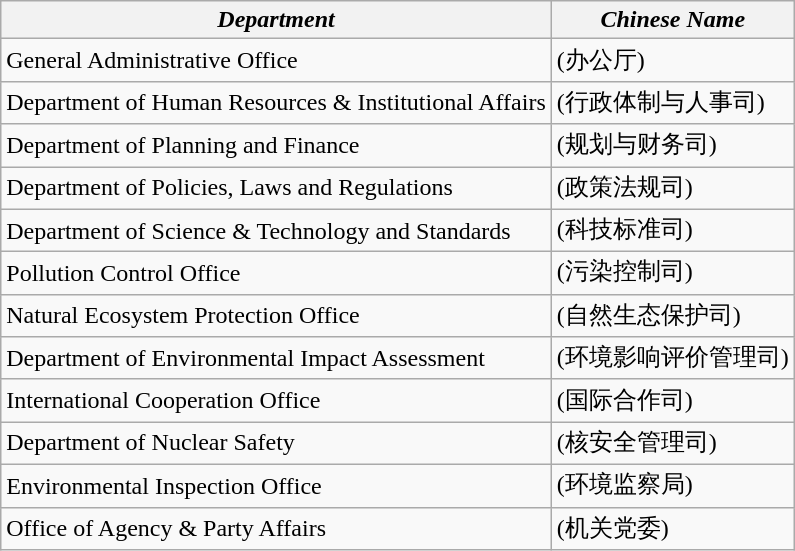<table class="wikitable">
<tr>
<th><em>Department</em></th>
<th><em>Chinese Name</em></th>
</tr>
<tr>
<td>General Administrative Office</td>
<td>(办公厅)</td>
</tr>
<tr>
<td>Department of Human Resources & Institutional Affairs</td>
<td>(行政体制与人事司)</td>
</tr>
<tr>
<td>Department of Planning and Finance</td>
<td>(规划与财务司)</td>
</tr>
<tr>
<td>Department of Policies, Laws and Regulations</td>
<td>(政策法规司)</td>
</tr>
<tr>
<td>Department of Science & Technology and Standards</td>
<td>(科技标准司)</td>
</tr>
<tr>
<td>Pollution Control Office</td>
<td>(污染控制司)</td>
</tr>
<tr>
<td>Natural Ecosystem Protection Office</td>
<td>(自然生态保护司)</td>
</tr>
<tr>
<td>Department of Environmental Impact Assessment</td>
<td>(环境影响评价管理司)</td>
</tr>
<tr>
<td>International Cooperation Office</td>
<td>(国际合作司)</td>
</tr>
<tr>
<td>Department of Nuclear Safety</td>
<td>(核安全管理司)</td>
</tr>
<tr>
<td>Environmental Inspection Office</td>
<td>(环境监察局)</td>
</tr>
<tr>
<td>Office of Agency & Party Affairs</td>
<td>(机关党委)</td>
</tr>
</table>
